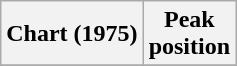<table class="wikitable plainrowheaders" style="text-align:center">
<tr>
<th scope="col">Chart (1975)</th>
<th scope="col">Peak<br>position</th>
</tr>
<tr>
</tr>
</table>
